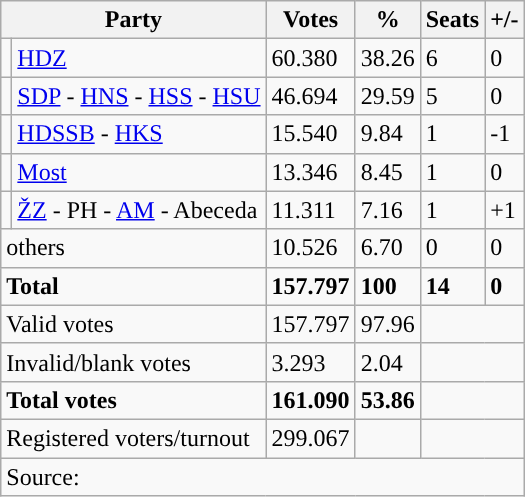<table class="wikitable" style="text-align: left;">
<tr>
<th colspan="2">Party</th>
<th>Votes</th>
<th>%</th>
<th>Seats</th>
<th>+/-</th>
</tr>
<tr>
<td style="background-color: "></td>
<td><a href='#'>HDZ</a></td>
<td>60.380</td>
<td>38.26</td>
<td>6</td>
<td>0</td>
</tr>
<tr>
<td style="background-color: "></td>
<td><a href='#'>SDP</a> - <a href='#'>HNS</a> - <a href='#'>HSS</a> - <a href='#'>HSU</a></td>
<td>46.694</td>
<td>29.59</td>
<td>5</td>
<td>0</td>
</tr>
<tr>
<td style="background-color: "></td>
<td><a href='#'>HDSSB</a> - <a href='#'>HKS</a></td>
<td>15.540</td>
<td>9.84</td>
<td>1</td>
<td>-1</td>
</tr>
<tr>
<td style="background-color: "></td>
<td><a href='#'>Most</a></td>
<td>13.346</td>
<td>8.45</td>
<td>1</td>
<td>0</td>
</tr>
<tr>
<td style="background-color: "></td>
<td><a href='#'>ŽZ</a> - PH - <a href='#'>AM</a> - Abeceda</td>
<td>11.311</td>
<td>7.16</td>
<td>1</td>
<td>+1</td>
</tr>
<tr>
<td colspan="2">others</td>
<td>10.526</td>
<td>6.70</td>
<td>0</td>
<td>0</td>
</tr>
<tr>
<td colspan="2"><strong>Total</strong></td>
<td><strong>157.797</strong></td>
<td><strong>100</strong></td>
<td><strong>14</strong></td>
<td><strong>0</strong></td>
</tr>
<tr>
<td colspan="2">Valid votes</td>
<td>157.797</td>
<td>97.96</td>
<td colspan="2"></td>
</tr>
<tr>
<td colspan="2">Invalid/blank votes</td>
<td>3.293</td>
<td>2.04</td>
<td colspan="2"></td>
</tr>
<tr>
<td colspan="2"><strong>Total votes</strong></td>
<td><strong>161.090</strong></td>
<td><strong>53.86</strong></td>
<td colspan="2"></td>
</tr>
<tr>
<td colspan="2">Registered voters/turnout</td>
<td votes14="5343">299.067</td>
<td></td>
<td colspan="2"></td>
</tr>
<tr>
<td colspan="6">Source: </td>
</tr>
</table>
